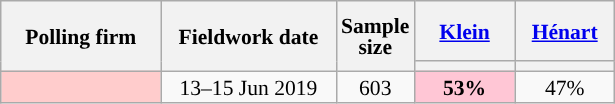<table class="wikitable sortable" style="text-align:center;font-size:90%;line-height:14px;">
<tr style="height:40px;">
<th style="width:100px;" rowspan="2">Polling firm</th>
<th style="width:110px;" rowspan="2">Fieldwork date</th>
<th style="width:35px;" rowspan="2">Sample<br>size</th>
<th class="unsortable" style="width:60px;"><a href='#'>Klein</a><br></th>
<th class="unsortable" style="width:60px;"><a href='#'>Hénart</a><br></th>
</tr>
<tr>
<th style="background:"></th>
<th style="background:"></th>
</tr>
<tr>
<td style="background:#FFCCCC;"></td>
<td data-sort-value="2019-06-15">13–15 Jun 2019</td>
<td>603</td>
<td style="background:#FFC6D5;"><strong>53%</strong></td>
<td>47%</td>
</tr>
</table>
